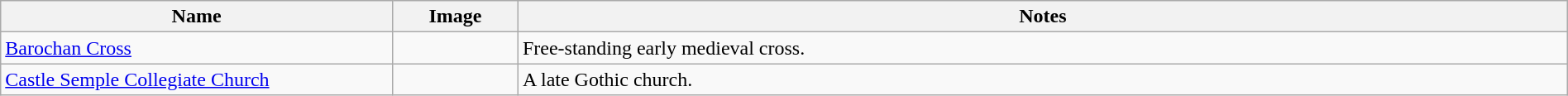<table class="wikitable" width="100%">
<tr>
<th width="25%">Name<br></th>
<th width="94px">Image</th>
<th>Notes</th>
</tr>
<tr>
<td><a href='#'>Barochan Cross</a></td>
<td></td>
<td>Free-standing early medieval cross.</td>
</tr>
<tr>
<td><a href='#'>Castle Semple Collegiate Church</a></td>
<td></td>
<td>A late Gothic church.</td>
</tr>
</table>
